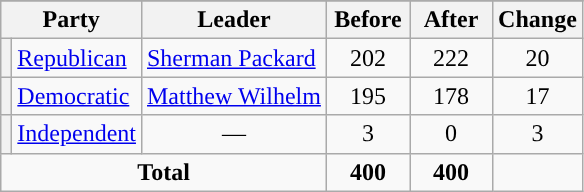<table class="wikitable" style="text-align:center;">
<tr>
</tr>
<tr>
<th colspan="2">Party</th>
<th>Leader</th>
<th style="width:3em">Before</th>
<th style="width:3em">After</th>
<th style="width:3em">Change</th>
</tr>
<tr>
<th style="background-color:"></th>
<td style="text-align:left;"><a href='#'>Republican</a></td>
<td style="text-align:left;"><a href='#'>Sherman Packard</a></td>
<td>202</td>
<td>222</td>
<td> 20</td>
</tr>
<tr>
<th style="background-color:"></th>
<td style="text-align:left;"><a href='#'>Democratic</a></td>
<td style="text-align:left;"><a href='#'>Matthew Wilhelm</a></td>
<td>195</td>
<td>178</td>
<td> 17</td>
</tr>
<tr>
<th style="background-color:"></th>
<td style="text-align:left;"><a href='#'>Independent</a></td>
<td>—</td>
<td>3</td>
<td>0</td>
<td> 3</td>
</tr>
<tr>
<td colspan="3"><strong>Total</strong></td>
<td><strong>400</strong></td>
<td><strong>400</strong></td>
<td></td>
</tr>
</table>
